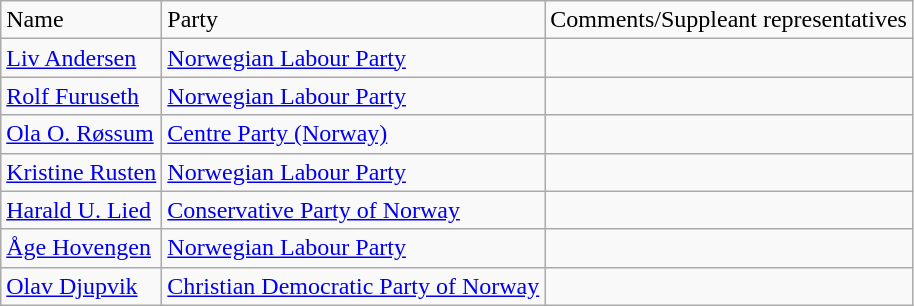<table class="wikitable">
<tr>
<td>Name</td>
<td>Party</td>
<td>Comments/Suppleant representatives</td>
</tr>
<tr>
<td><a href='#'>Liv Andersen</a></td>
<td><a href='#'>Norwegian Labour Party</a></td>
<td></td>
</tr>
<tr>
<td><a href='#'>Rolf Furuseth</a></td>
<td><a href='#'>Norwegian Labour Party</a></td>
<td></td>
</tr>
<tr>
<td><a href='#'>Ola O. Røssum</a></td>
<td><a href='#'>Centre Party (Norway)</a></td>
<td></td>
</tr>
<tr>
<td><a href='#'>Kristine Rusten</a></td>
<td><a href='#'>Norwegian Labour Party</a></td>
<td></td>
</tr>
<tr>
<td><a href='#'>Harald U. Lied</a></td>
<td><a href='#'>Conservative Party of Norway</a></td>
<td></td>
</tr>
<tr>
<td><a href='#'>Åge Hovengen</a></td>
<td><a href='#'>Norwegian Labour Party</a></td>
<td></td>
</tr>
<tr>
<td><a href='#'>Olav Djupvik</a></td>
<td><a href='#'>Christian Democratic Party of Norway</a></td>
<td></td>
</tr>
</table>
